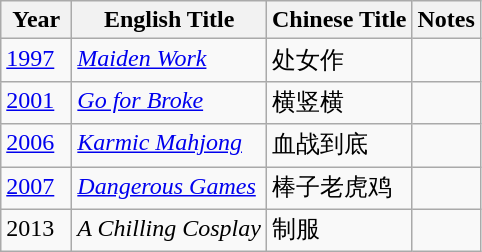<table class="wikitable">
<tr>
<th align="left" valign="top" width="40">Year</th>
<th align="left" valign="top">English Title</th>
<th align="left" valign="top">Chinese Title</th>
<th align="left" valign="top">Notes</th>
</tr>
<tr>
<td align="left" valign="top"><a href='#'>1997</a></td>
<td align="left" valign="top"><em><a href='#'>Maiden Work</a></em></td>
<td align="left" valign="top">处女作</td>
<td align="left" valign="top"></td>
</tr>
<tr>
<td align="left" valign="top"><a href='#'>2001</a></td>
<td align="left" valign="top"><em><a href='#'>Go for Broke</a></em></td>
<td align="left" valign="top">横竖横</td>
<td align="left" valign="top"></td>
</tr>
<tr>
<td align="left" valign="top"><a href='#'>2006</a></td>
<td align="left" valign="top"><em><a href='#'>Karmic Mahjong</a></em></td>
<td align="left" valign="top">血战到底</td>
<td align="left" valign="top"></td>
</tr>
<tr>
<td align="left" valign="top"><a href='#'>2007</a></td>
<td align="left" valign="top"><em><a href='#'>Dangerous Games</a></em></td>
<td align="left" valign="top">棒子老虎鸡</td>
<td align="left" valign="top"></td>
</tr>
<tr>
<td align="left" valign="top">2013</td>
<td align="left" valign="top"><em>A Chilling Cosplay</em></td>
<td align="left" valign="top">制服</td>
<td align="left" valign="top"></td>
</tr>
</table>
